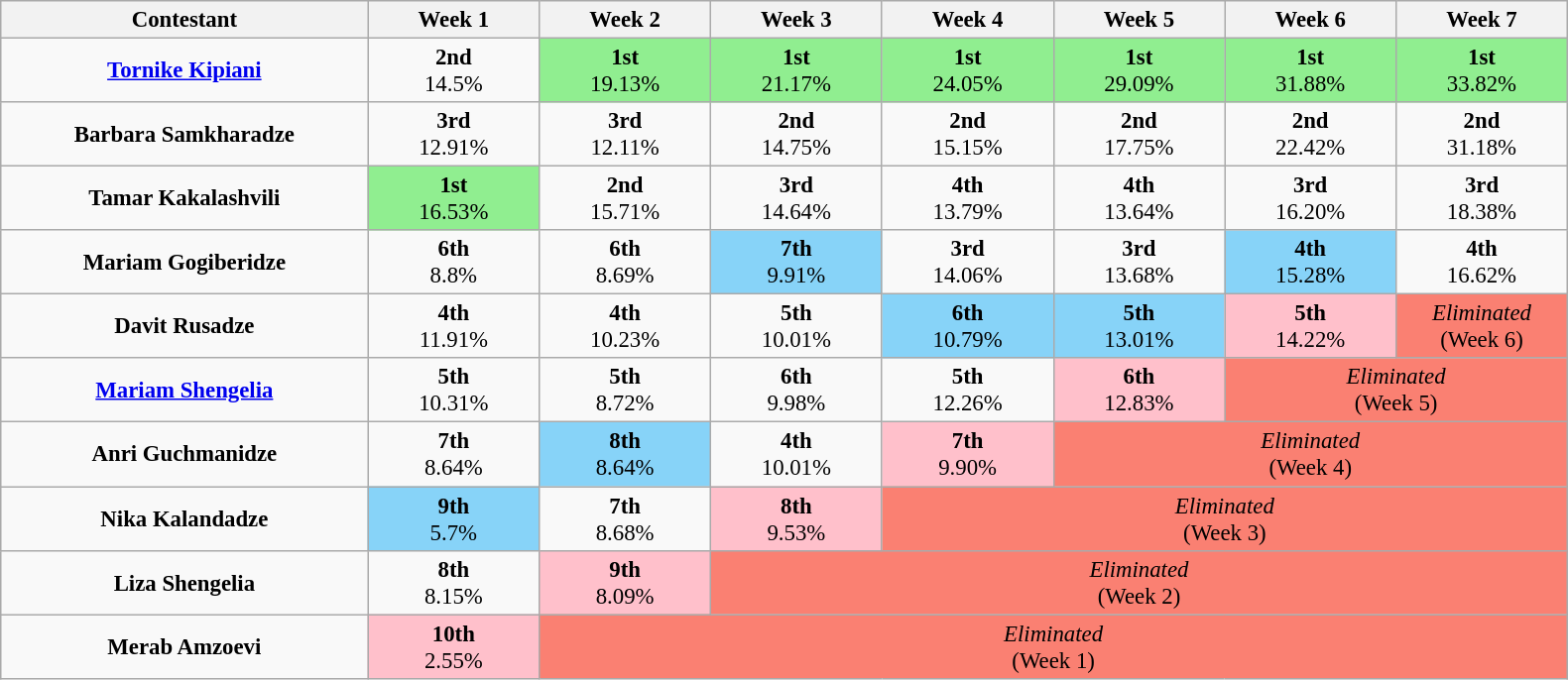<table class="wikitable" style="text-align:center; font-size:95%">
<tr>
<th style="width:15%">Contestant</th>
<th style="width:7%">Week 1</th>
<th style="width:7%">Week 2</th>
<th style="width:7%">Week 3</th>
<th style="width:7%">Week 4</th>
<th style="width:7%">Week 5</th>
<th style="width:7%">Week 6</th>
<th style="width:7%">Week 7</th>
</tr>
<tr>
<td><strong><a href='#'>Tornike Kipiani</a></strong></td>
<td><strong>2nd</strong><br>14.5%</td>
<td style="background:lightgreen"><strong>1st</strong><br>19.13%</td>
<td style="background:lightgreen"><strong>1st</strong><br>21.17%</td>
<td style="background:lightgreen"><strong>1st</strong><br>24.05%</td>
<td style="background:lightgreen"><strong>1st</strong><br>29.09%</td>
<td style="background:lightgreen"><strong>1st</strong><br>31.88%</td>
<td style="background:lightgreen"><strong>1st</strong><br>33.82%</td>
</tr>
<tr>
<td><strong>Barbara Samkharadze</strong></td>
<td><strong>3rd</strong><br>12.91%</td>
<td><strong>3rd</strong><br>12.11%</td>
<td><strong>2nd</strong><br>14.75%</td>
<td><strong>2nd</strong><br>15.15%</td>
<td><strong>2nd</strong><br>17.75%</td>
<td><strong>2nd</strong><br>22.42%</td>
<td><strong>2nd</strong><br>31.18%</td>
</tr>
<tr>
<td><strong>Tamar Kakalashvili</strong></td>
<td style="background:lightgreen"><strong>1st</strong><br>16.53%</td>
<td><strong>2nd</strong><br>15.71%</td>
<td><strong>3rd</strong><br>14.64%</td>
<td><strong>4th</strong><br>13.79%</td>
<td><strong>4th</strong><br>13.64%</td>
<td><strong>3rd</strong><br>16.20%</td>
<td><strong>3rd</strong><br>18.38%</td>
</tr>
<tr>
<td><strong>Mariam Gogiberidze</strong></td>
<td><strong>6th</strong><br>8.8%</td>
<td><strong>6th</strong><br>8.69%</td>
<td style="background:#87D3F8"><strong>7th</strong><br>9.91%</td>
<td><strong>3rd</strong><br>14.06%</td>
<td><strong>3rd</strong><br>13.68%</td>
<td style="background:#87D3F8"><strong>4th</strong><br>15.28%</td>
<td><strong>4th</strong><br>16.62%</td>
</tr>
<tr>
<td><strong>Davit Rusadze</strong></td>
<td><strong>4th</strong><br>11.91%</td>
<td><strong>4th</strong><br>10.23%</td>
<td><strong>5th</strong><br>10.01%</td>
<td style="background:#87D3F8"><strong>6th</strong><br>10.79%</td>
<td style="background:#87D3F8"><strong>5th</strong><br>13.01%</td>
<td style="background:pink"><strong>5th</strong><br>14.22%</td>
<td style="background:#FA8072"><em>Eliminated</em><br>(Week 6)</td>
</tr>
<tr>
<td><strong><a href='#'>Mariam Shengelia</a></strong></td>
<td><strong>5th</strong><br>10.31%</td>
<td><strong>5th</strong><br>8.72%</td>
<td><strong>6th</strong><br>9.98%</td>
<td><strong>5th</strong><br>12.26%</td>
<td style="background:pink"><strong>6th</strong><br>12.83%</td>
<td style="background:#FA8072" colspan="2"><em>Eliminated</em><br>(Week 5)</td>
</tr>
<tr>
<td><strong>Anri Guchmanidze</strong></td>
<td><strong>7th</strong><br>8.64%</td>
<td style="background:#87D3F8"><strong>8th</strong><br>8.64%</td>
<td><strong>4th</strong><br>10.01%</td>
<td style="background:pink"><strong>7th</strong><br>9.90%</td>
<td style="background:#FA8072" colspan="3"><em>Eliminated</em><br>(Week 4)</td>
</tr>
<tr>
<td><strong>Nika Kalandadze</strong></td>
<td style="background:#87D3F8"><strong>9th</strong><br>5.7%</td>
<td><strong>7th</strong><br>8.68%</td>
<td style="background:pink"><strong>8th</strong><br>9.53%</td>
<td style="background:#FA8072" colspan="4"><em>Eliminated</em><br>(Week 3)</td>
</tr>
<tr>
<td><strong>Liza Shengelia</strong></td>
<td><strong>8th</strong><br>8.15%</td>
<td style="background:pink"><strong>9th</strong><br>8.09%</td>
<td style="background:#FA8072" colspan="5"><em>Eliminated</em><br>(Week 2)</td>
</tr>
<tr>
<td><strong>Merab Amzoevi</strong></td>
<td style="background:pink"><strong>10th</strong><br>2.55%</td>
<td style="background:#FA8072" colspan="6"><em>Eliminated</em><br>(Week 1)</td>
</tr>
</table>
